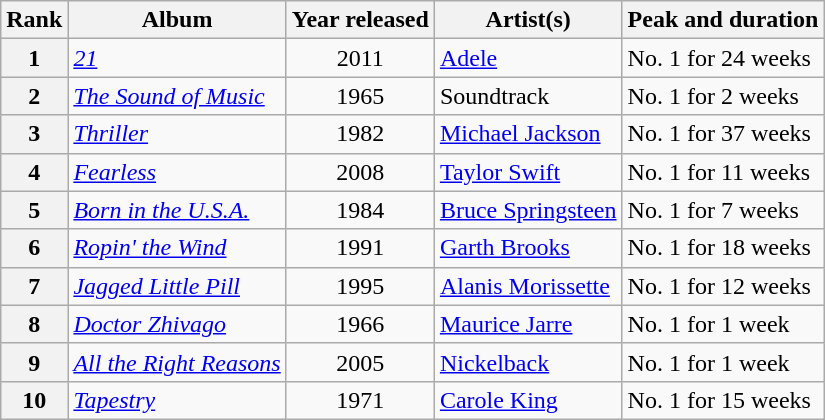<table class="wikitable">
<tr>
<th scope="col">Rank</th>
<th scope="col">Album</th>
<th scope="col">Year released</th>
<th scope="col">Artist(s)</th>
<th scope="col">Peak and duration</th>
</tr>
<tr>
<th scope="row">1</th>
<td><em><a href='#'>21</a></em></td>
<td style="text-align:center;">2011</td>
<td><a href='#'>Adele</a></td>
<td>No. 1 for 24 weeks</td>
</tr>
<tr>
<th scope="row">2</th>
<td><em><a href='#'>The Sound of Music</a></em></td>
<td style="text-align:center;">1965</td>
<td>Soundtrack</td>
<td>No. 1 for 2 weeks</td>
</tr>
<tr>
<th scope="row">3</th>
<td><em><a href='#'>Thriller</a></em></td>
<td style="text-align:center;">1982</td>
<td><a href='#'>Michael Jackson</a></td>
<td>No. 1 for 37 weeks</td>
</tr>
<tr>
<th scope="row">4</th>
<td><em><a href='#'>Fearless</a></em></td>
<td style="text-align:center;">2008</td>
<td><a href='#'>Taylor Swift</a></td>
<td>No. 1 for 11 weeks</td>
</tr>
<tr>
<th scope="row">5</th>
<td><em><a href='#'>Born in the U.S.A.</a></em></td>
<td style="text-align:center;">1984</td>
<td><a href='#'>Bruce Springsteen</a></td>
<td>No. 1 for 7 weeks</td>
</tr>
<tr>
<th scope="row">6</th>
<td><em><a href='#'>Ropin' the Wind</a></em></td>
<td style="text-align:center;">1991</td>
<td><a href='#'>Garth Brooks</a></td>
<td>No. 1 for 18 weeks</td>
</tr>
<tr>
<th scope="row">7</th>
<td><em><a href='#'>Jagged Little Pill</a></em></td>
<td style="text-align:center;">1995</td>
<td><a href='#'>Alanis Morissette</a></td>
<td>No. 1 for 12 weeks</td>
</tr>
<tr>
<th scope="row">8</th>
<td><em><a href='#'>Doctor Zhivago</a></em></td>
<td style="text-align:center;">1966</td>
<td><a href='#'>Maurice Jarre</a></td>
<td>No. 1 for 1 week</td>
</tr>
<tr>
<th scope="row">9</th>
<td><em><a href='#'>All the Right Reasons</a></em></td>
<td style="text-align:center;">2005</td>
<td><a href='#'>Nickelback</a></td>
<td>No. 1 for 1 week</td>
</tr>
<tr>
<th scope="row">10</th>
<td><em><a href='#'>Tapestry</a></em></td>
<td style="text-align:center;">1971</td>
<td><a href='#'>Carole King</a></td>
<td>No. 1 for 15 weeks</td>
</tr>
</table>
